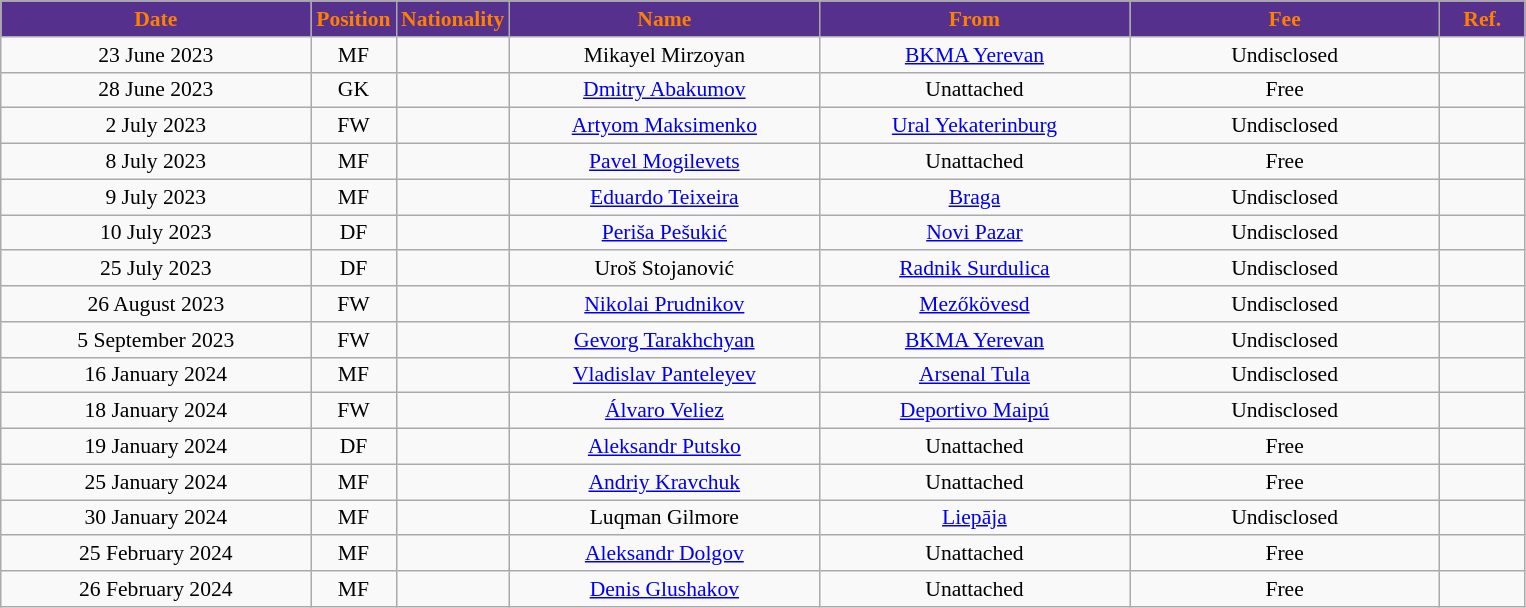<table class="wikitable"  style="text-align:center; font-size:90%; ">
<tr>
<th style="background:#55308D; color:#FF7F00; width:200px;">Date</th>
<th style="background:#55308D; color:#FF7F00; width:50px;">Position</th>
<th style="background:#55308D; color:#FF7F00; width:50px;">Nationality</th>
<th style="background:#55308D; color:#FF7F00; width:200px;">Name</th>
<th style="background:#55308D; color:#FF7F00; width:200px;">From</th>
<th style="background:#55308D; color:#FF7F00; width:200px;">Fee</th>
<th style="background:#55308D; color:#FF7F00; width:50px;">Ref.</th>
</tr>
<tr>
<td>23 June 2023</td>
<td>MF</td>
<td></td>
<td>Mikayel Mirzoyan</td>
<td><a href='#'>BKMA Yerevan</a></td>
<td>Undisclosed</td>
<td></td>
</tr>
<tr>
<td>28 June 2023</td>
<td>GK</td>
<td></td>
<td><a href='#'>Dmitry Abakumov</a></td>
<td>Unattached</td>
<td>Free</td>
<td></td>
</tr>
<tr>
<td>2 July 2023</td>
<td>FW</td>
<td></td>
<td><a href='#'>Artyom Maksimenko</a></td>
<td><a href='#'>Ural Yekaterinburg</a></td>
<td>Undisclosed</td>
<td></td>
</tr>
<tr>
<td>8 July 2023</td>
<td>MF</td>
<td></td>
<td><a href='#'>Pavel Mogilevets</a></td>
<td>Unattached</td>
<td>Free</td>
<td></td>
</tr>
<tr>
<td>9 July 2023</td>
<td>MF</td>
<td></td>
<td><a href='#'>Eduardo Teixeira</a></td>
<td><a href='#'>Braga</a></td>
<td>Undisclosed</td>
<td></td>
</tr>
<tr>
<td>10 July 2023</td>
<td>DF</td>
<td></td>
<td><a href='#'>Periša Pešukić</a></td>
<td><a href='#'>Novi Pazar</a></td>
<td>Undisclosed</td>
<td></td>
</tr>
<tr>
<td>25 July 2023</td>
<td>DF</td>
<td></td>
<td>Uroš Stojanović</td>
<td><a href='#'>Radnik Surdulica</a></td>
<td>Undisclosed</td>
<td></td>
</tr>
<tr>
<td>26 August 2023</td>
<td>FW</td>
<td></td>
<td><a href='#'>Nikolai Prudnikov</a></td>
<td><a href='#'>Mezőkövesd</a></td>
<td>Undisclosed</td>
<td></td>
</tr>
<tr>
<td>5 September 2023</td>
<td>FW</td>
<td></td>
<td><a href='#'>Gevorg Tarakhchyan</a></td>
<td><a href='#'>BKMA Yerevan</a></td>
<td>Undisclosed</td>
<td></td>
</tr>
<tr>
<td>16 January 2024</td>
<td>MF</td>
<td></td>
<td><a href='#'>Vladislav Panteleyev</a></td>
<td><a href='#'>Arsenal Tula</a></td>
<td>Undisclosed</td>
<td></td>
</tr>
<tr>
<td>18 January 2024</td>
<td>FW</td>
<td></td>
<td><a href='#'>Álvaro Veliez</a></td>
<td><a href='#'>Deportivo Maipú</a></td>
<td>Undisclosed</td>
<td></td>
</tr>
<tr>
<td>19 January 2024</td>
<td>DF</td>
<td></td>
<td><a href='#'>Aleksandr Putsko</a></td>
<td>Unattached</td>
<td>Free</td>
<td></td>
</tr>
<tr>
<td>25 January 2024</td>
<td>MF</td>
<td></td>
<td><a href='#'>Andriy Kravchuk</a></td>
<td>Unattached</td>
<td>Free</td>
<td></td>
</tr>
<tr>
<td>30 January 2024</td>
<td>MF</td>
<td></td>
<td>Luqman Gilmore</td>
<td><a href='#'>Liepāja</a></td>
<td>Undisclosed</td>
<td></td>
</tr>
<tr>
<td>25 February 2024</td>
<td>MF</td>
<td></td>
<td><a href='#'>Aleksandr Dolgov</a></td>
<td>Unattached</td>
<td>Free</td>
<td></td>
</tr>
<tr>
<td>26 February 2024</td>
<td>MF</td>
<td></td>
<td><a href='#'>Denis Glushakov</a></td>
<td>Unattached</td>
<td>Free</td>
<td></td>
</tr>
</table>
